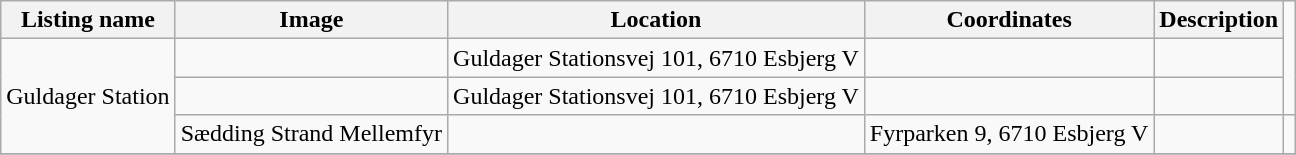<table class="wikitable sortable">
<tr>
<th>Listing name</th>
<th>Image</th>
<th>Location</th>
<th>Coordinates</th>
<th>Description</th>
</tr>
<tr>
<td rowspan="3">Guldager Station</td>
<td></td>
<td>Guldager Stationsvej 101, 6710 Esbjerg V</td>
<td></td>
<td></td>
</tr>
<tr>
<td></td>
<td>Guldager Stationsvej 101, 6710 Esbjerg V</td>
<td></td>
<td></td>
</tr>
<tr>
<td>Sædding Strand Mellemfyr</td>
<td></td>
<td>Fyrparken 9, 6710 Esbjerg V</td>
<td></td>
<td></td>
</tr>
<tr>
</tr>
</table>
